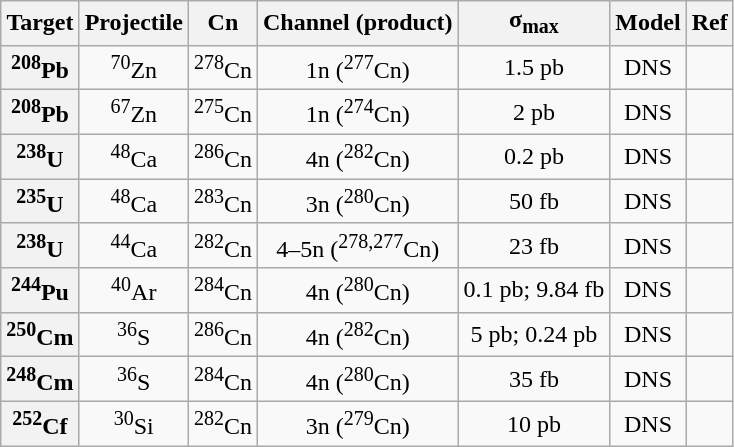<table class="wikitable" style="text-align:center">
<tr>
<th>Target</th>
<th>Projectile</th>
<th>Cn</th>
<th>Channel (product)</th>
<th>σ<sub>max</sub></th>
<th>Model</th>
<th>Ref</th>
</tr>
<tr>
<th><sup>208</sup>Pb</th>
<td><sup>70</sup>Zn</td>
<td><sup>278</sup>Cn</td>
<td>1n (<sup>277</sup>Cn)</td>
<td>1.5 pb</td>
<td>DNS</td>
<td></td>
</tr>
<tr>
<th><sup>208</sup>Pb</th>
<td><sup>67</sup>Zn</td>
<td><sup>275</sup>Cn</td>
<td>1n (<sup>274</sup>Cn)</td>
<td>2 pb</td>
<td>DNS</td>
<td></td>
</tr>
<tr>
<th><sup>238</sup>U</th>
<td><sup>48</sup>Ca</td>
<td><sup>286</sup>Cn</td>
<td>4n (<sup>282</sup>Cn)</td>
<td>0.2 pb</td>
<td>DNS</td>
<td></td>
</tr>
<tr>
<th><sup>235</sup>U</th>
<td><sup>48</sup>Ca</td>
<td><sup>283</sup>Cn</td>
<td>3n (<sup>280</sup>Cn)</td>
<td>50 fb</td>
<td>DNS</td>
<td></td>
</tr>
<tr>
<th><sup>238</sup>U</th>
<td><sup>44</sup>Ca</td>
<td><sup>282</sup>Cn</td>
<td>4–5n (<sup>278,277</sup>Cn)</td>
<td>23 fb</td>
<td>DNS</td>
<td></td>
</tr>
<tr>
<th><sup>244</sup>Pu</th>
<td><sup>40</sup>Ar</td>
<td><sup>284</sup>Cn</td>
<td>4n (<sup>280</sup>Cn)</td>
<td>0.1 pb; 9.84 fb</td>
<td>DNS</td>
<td></td>
</tr>
<tr>
<th><sup>250</sup>Cm</th>
<td><sup>36</sup>S</td>
<td><sup>286</sup>Cn</td>
<td>4n (<sup>282</sup>Cn)</td>
<td>5 pb; 0.24 pb</td>
<td>DNS</td>
<td></td>
</tr>
<tr>
<th><sup>248</sup>Cm</th>
<td><sup>36</sup>S</td>
<td><sup>284</sup>Cn</td>
<td>4n (<sup>280</sup>Cn)</td>
<td>35 fb</td>
<td>DNS</td>
<td></td>
</tr>
<tr>
<th><sup>252</sup>Cf</th>
<td><sup>30</sup>Si</td>
<td><sup>282</sup>Cn</td>
<td>3n (<sup>279</sup>Cn)</td>
<td>10 pb</td>
<td>DNS</td>
<td></td>
</tr>
</table>
